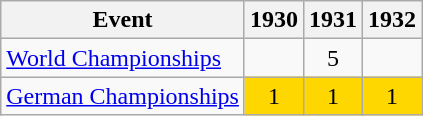<table class="wikitable">
<tr>
<th>Event</th>
<th>1930</th>
<th>1931</th>
<th>1932</th>
</tr>
<tr>
<td><a href='#'>World Championships</a></td>
<td></td>
<td align="center">5</td>
<td></td>
</tr>
<tr>
<td><a href='#'>German Championships</a></td>
<td align="center" bgcolor="gold">1</td>
<td align="center" bgcolor="gold">1</td>
<td align="center" bgcolor="gold">1</td>
</tr>
</table>
